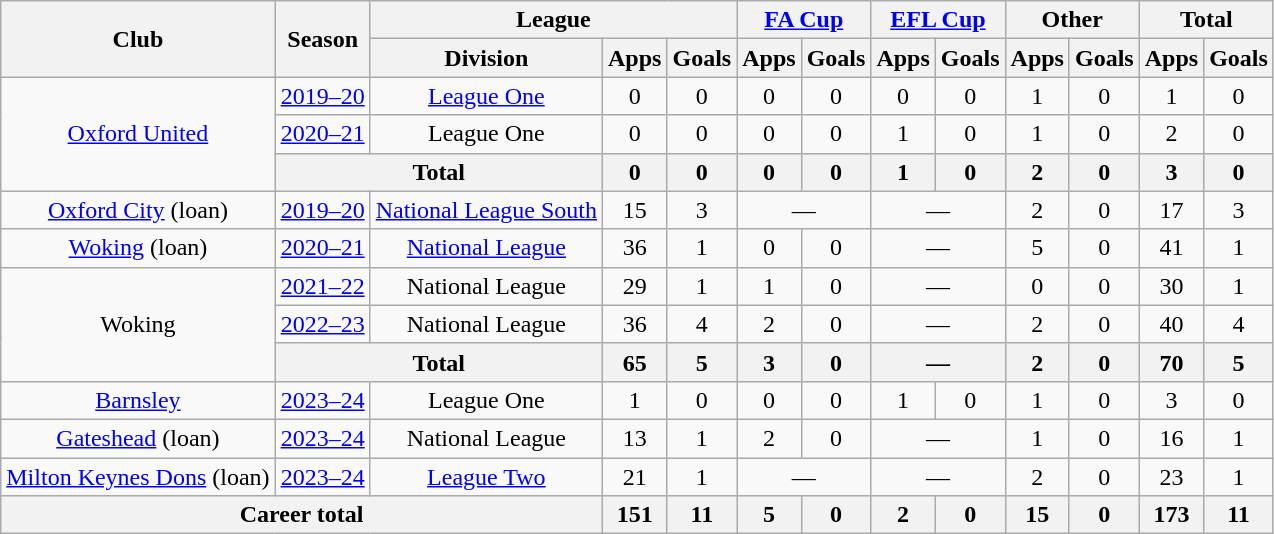<table class="wikitable" style="text-align: center">
<tr>
<th rowspan="2">Club</th>
<th rowspan="2">Season</th>
<th colspan="3">League</th>
<th colspan="2"><a href='#'>FA Cup</a></th>
<th colspan="2"><a href='#'>EFL Cup</a></th>
<th colspan="2">Other</th>
<th colspan="2">Total</th>
</tr>
<tr>
<th>Division</th>
<th>Apps</th>
<th>Goals</th>
<th>Apps</th>
<th>Goals</th>
<th>Apps</th>
<th>Goals</th>
<th>Apps</th>
<th>Goals</th>
<th>Apps</th>
<th>Goals</th>
</tr>
<tr>
<td rowspan="3"><a href='#'>Oxford United</a></td>
<td><a href='#'>2019–20</a></td>
<td><a href='#'>League One</a></td>
<td>0</td>
<td>0</td>
<td>0</td>
<td>0</td>
<td>0</td>
<td>0</td>
<td>1</td>
<td>0</td>
<td>1</td>
<td>0</td>
</tr>
<tr>
<td><a href='#'>2020–21</a></td>
<td>League One</td>
<td>0</td>
<td>0</td>
<td>0</td>
<td>0</td>
<td>1</td>
<td>0</td>
<td>1</td>
<td>0</td>
<td>2</td>
<td>0</td>
</tr>
<tr>
<th colspan="2">Total</th>
<th>0</th>
<th>0</th>
<th>0</th>
<th>0</th>
<th>1</th>
<th>0</th>
<th>2</th>
<th>0</th>
<th>3</th>
<th>0</th>
</tr>
<tr>
<td><a href='#'>Oxford City</a> (loan)</td>
<td><a href='#'>2019–20</a></td>
<td><a href='#'>National League South</a></td>
<td>15</td>
<td>3</td>
<td colspan="2">—</td>
<td colspan="2">—</td>
<td>2</td>
<td>0</td>
<td>17</td>
<td>3</td>
</tr>
<tr>
<td><a href='#'>Woking</a> (loan)</td>
<td><a href='#'>2020–21</a></td>
<td><a href='#'>National League</a></td>
<td>36</td>
<td>1</td>
<td>0</td>
<td>0</td>
<td colspan="2">—</td>
<td>5</td>
<td>0</td>
<td>41</td>
<td>1</td>
</tr>
<tr>
<td rowspan="3">Woking</td>
<td><a href='#'>2021–22</a></td>
<td>National League</td>
<td>29</td>
<td>1</td>
<td>1</td>
<td>0</td>
<td colspan="2">—</td>
<td>0</td>
<td>0</td>
<td>30</td>
<td>1</td>
</tr>
<tr>
<td><a href='#'>2022–23</a></td>
<td>National League</td>
<td>36</td>
<td>4</td>
<td>2</td>
<td>0</td>
<td colspan="2">—</td>
<td>2</td>
<td>0</td>
<td>40</td>
<td>4</td>
</tr>
<tr>
<th colspan="2">Total</th>
<th>65</th>
<th>5</th>
<th>3</th>
<th>0</th>
<th colspan="2">—</th>
<th>2</th>
<th>0</th>
<th>70</th>
<th>5</th>
</tr>
<tr>
<td><a href='#'>Barnsley</a></td>
<td><a href='#'>2023–24</a></td>
<td>League One</td>
<td>1</td>
<td>0</td>
<td>0</td>
<td>0</td>
<td>1</td>
<td>0</td>
<td>1</td>
<td>0</td>
<td>3</td>
<td>0</td>
</tr>
<tr>
<td><a href='#'>Gateshead</a> (loan)</td>
<td><a href='#'>2023–24</a></td>
<td>National League</td>
<td>13</td>
<td>1</td>
<td>2</td>
<td>0</td>
<td colspan="2">—</td>
<td>1</td>
<td>0</td>
<td>16</td>
<td>1</td>
</tr>
<tr>
<td><a href='#'>Milton Keynes Dons</a> (loan)</td>
<td><a href='#'>2023–24</a></td>
<td><a href='#'>League Two</a></td>
<td>21</td>
<td>1</td>
<td colspan="2">—</td>
<td colspan="2">—</td>
<td>2</td>
<td>0</td>
<td>23</td>
<td>1</td>
</tr>
<tr>
<th colspan="3">Career total</th>
<th>151</th>
<th>11</th>
<th>5</th>
<th>0</th>
<th>2</th>
<th>0</th>
<th>15</th>
<th>0</th>
<th>173</th>
<th>11</th>
</tr>
</table>
